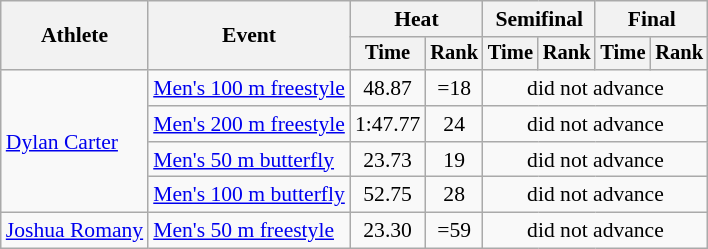<table class=wikitable style="font-size:90%">
<tr>
<th rowspan="2">Athlete</th>
<th rowspan="2">Event</th>
<th colspan="2">Heat</th>
<th colspan="2">Semifinal</th>
<th colspan="2">Final</th>
</tr>
<tr style="font-size:95%">
<th>Time</th>
<th>Rank</th>
<th>Time</th>
<th>Rank</th>
<th>Time</th>
<th>Rank</th>
</tr>
<tr align=center>
<td align=left rowspan=4><a href='#'>Dylan Carter</a></td>
<td align=left><a href='#'>Men's 100 m freestyle</a></td>
<td>48.87</td>
<td>=18</td>
<td colspan=4>did not advance</td>
</tr>
<tr align=center>
<td align=left><a href='#'>Men's 200 m freestyle</a></td>
<td>1:47.77</td>
<td>24</td>
<td colspan=4>did not advance</td>
</tr>
<tr align=center>
<td align=left><a href='#'>Men's 50 m butterfly</a></td>
<td>23.73</td>
<td>19</td>
<td colspan=4>did not advance</td>
</tr>
<tr align=center>
<td align=left><a href='#'>Men's 100 m butterfly</a></td>
<td>52.75</td>
<td>28</td>
<td colspan=4>did not advance</td>
</tr>
<tr align=center>
<td align=left><a href='#'>Joshua Romany</a></td>
<td align=left><a href='#'>Men's 50 m freestyle</a></td>
<td>23.30</td>
<td>=59</td>
<td colspan=4>did not advance</td>
</tr>
</table>
